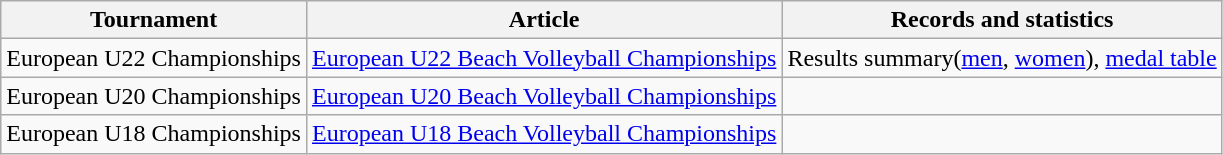<table class="wikitable">
<tr>
<th>Tournament</th>
<th>Article</th>
<th>Records and statistics</th>
</tr>
<tr>
<td>European U22 Championships</td>
<td><a href='#'>European U22 Beach Volleyball Championships</a></td>
<td>Results summary(<a href='#'>men</a>, <a href='#'>women</a>), <a href='#'>medal table</a></td>
</tr>
<tr>
<td>European U20 Championships</td>
<td><a href='#'>European U20 Beach Volleyball Championships</a></td>
<td></td>
</tr>
<tr>
<td>European U18 Championships</td>
<td><a href='#'>European U18 Beach Volleyball Championships</a></td>
<td></td>
</tr>
</table>
